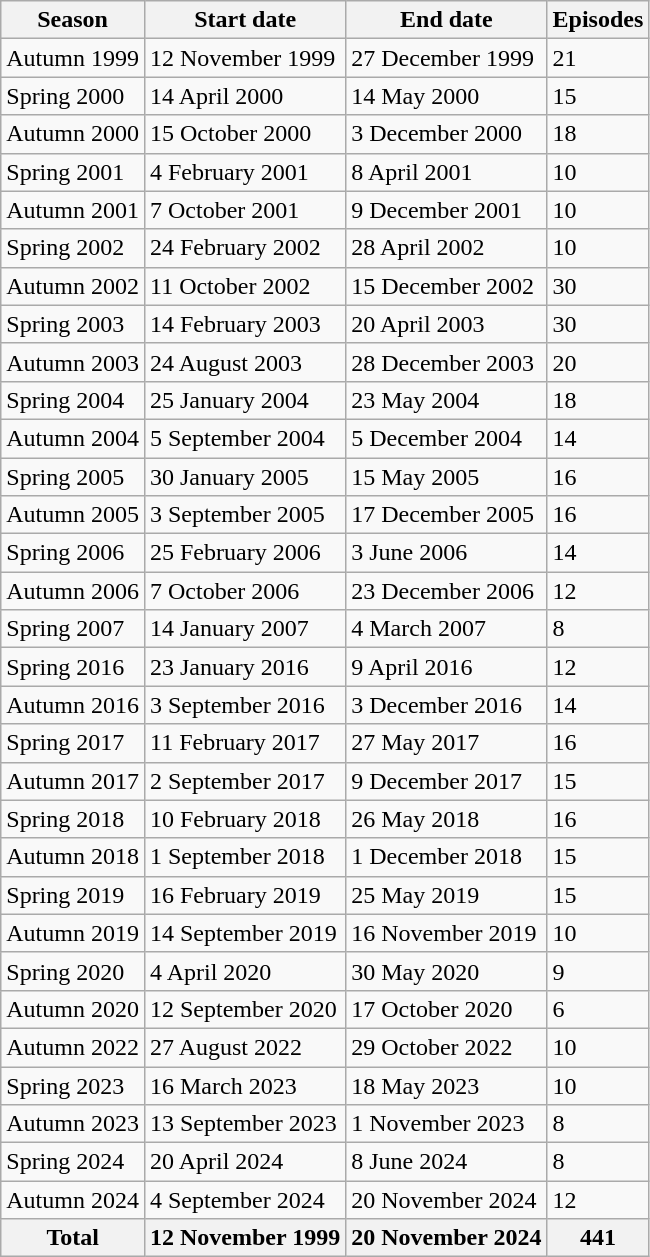<table class="wikitable">
<tr>
<th>Season</th>
<th>Start date</th>
<th>End date</th>
<th>Episodes</th>
</tr>
<tr>
<td>Autumn 1999</td>
<td>12 November 1999</td>
<td>27 December 1999</td>
<td>21</td>
</tr>
<tr>
<td>Spring 2000</td>
<td>14 April 2000</td>
<td>14 May 2000</td>
<td>15</td>
</tr>
<tr>
<td>Autumn 2000</td>
<td>15 October 2000</td>
<td>3 December 2000</td>
<td>18</td>
</tr>
<tr>
<td>Spring 2001</td>
<td>4 February 2001</td>
<td>8 April 2001</td>
<td>10</td>
</tr>
<tr>
<td>Autumn 2001</td>
<td>7 October 2001</td>
<td>9 December 2001</td>
<td>10</td>
</tr>
<tr>
<td>Spring 2002</td>
<td>24 February 2002</td>
<td>28 April 2002</td>
<td>10</td>
</tr>
<tr>
<td>Autumn 2002</td>
<td>11 October 2002</td>
<td>15 December 2002</td>
<td>30</td>
</tr>
<tr>
<td>Spring 2003</td>
<td>14 February 2003</td>
<td>20 April 2003</td>
<td>30</td>
</tr>
<tr>
<td>Autumn 2003</td>
<td>24 August 2003</td>
<td>28 December 2003</td>
<td>20</td>
</tr>
<tr>
<td>Spring 2004</td>
<td>25 January 2004</td>
<td>23 May 2004</td>
<td>18</td>
</tr>
<tr>
<td>Autumn 2004</td>
<td>5 September 2004</td>
<td>5 December 2004</td>
<td>14</td>
</tr>
<tr>
<td>Spring 2005</td>
<td>30 January 2005</td>
<td>15 May 2005</td>
<td>16</td>
</tr>
<tr>
<td>Autumn 2005</td>
<td>3 September 2005</td>
<td>17 December 2005</td>
<td>16</td>
</tr>
<tr>
<td>Spring 2006</td>
<td>25 February 2006</td>
<td>3 June 2006</td>
<td>14</td>
</tr>
<tr>
<td>Autumn 2006</td>
<td>7 October 2006</td>
<td>23 December 2006</td>
<td>12</td>
</tr>
<tr>
<td>Spring 2007</td>
<td>14 January 2007</td>
<td>4 March 2007</td>
<td>8</td>
</tr>
<tr>
<td>Spring 2016</td>
<td>23 January 2016</td>
<td>9 April 2016</td>
<td>12</td>
</tr>
<tr>
<td>Autumn 2016</td>
<td>3 September 2016</td>
<td>3 December 2016</td>
<td>14</td>
</tr>
<tr>
<td>Spring 2017</td>
<td>11 February 2017</td>
<td>27 May 2017</td>
<td>16</td>
</tr>
<tr>
<td>Autumn 2017</td>
<td>2 September 2017</td>
<td>9 December 2017</td>
<td>15</td>
</tr>
<tr>
<td>Spring 2018</td>
<td>10 February 2018</td>
<td>26 May 2018</td>
<td>16</td>
</tr>
<tr>
<td>Autumn 2018</td>
<td>1 September 2018</td>
<td>1 December 2018</td>
<td>15</td>
</tr>
<tr>
<td>Spring 2019</td>
<td>16 February 2019</td>
<td>25 May 2019</td>
<td>15</td>
</tr>
<tr>
<td>Autumn 2019</td>
<td>14 September 2019</td>
<td>16 November 2019</td>
<td>10</td>
</tr>
<tr>
<td>Spring 2020</td>
<td>4 April 2020</td>
<td>30 May 2020</td>
<td>9</td>
</tr>
<tr>
<td>Autumn 2020</td>
<td>12 September 2020</td>
<td>17 October 2020</td>
<td>6</td>
</tr>
<tr>
<td>Autumn 2022</td>
<td>27 August 2022</td>
<td>29 October 2022</td>
<td>10</td>
</tr>
<tr>
<td>Spring 2023</td>
<td>16 March 2023</td>
<td>18 May 2023</td>
<td>10</td>
</tr>
<tr>
<td>Autumn 2023</td>
<td>13 September 2023</td>
<td>1 November 2023</td>
<td>8</td>
</tr>
<tr>
<td>Spring 2024</td>
<td>20 April 2024</td>
<td>8 June 2024</td>
<td>8</td>
</tr>
<tr>
<td>Autumn 2024</td>
<td>4 September 2024</td>
<td>20 November 2024</td>
<td>12</td>
</tr>
<tr>
<th>Total</th>
<th>12 November 1999</th>
<th>20 November 2024</th>
<th>441</th>
</tr>
</table>
